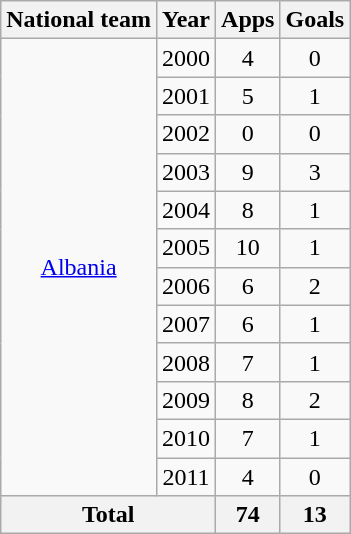<table class="wikitable" style="text-align:center">
<tr>
<th>National team</th>
<th>Year</th>
<th>Apps</th>
<th>Goals</th>
</tr>
<tr>
<td rowspan="12"><a href='#'>Albania</a></td>
<td>2000</td>
<td>4</td>
<td>0</td>
</tr>
<tr>
<td>2001</td>
<td>5</td>
<td>1</td>
</tr>
<tr>
<td>2002</td>
<td>0</td>
<td>0</td>
</tr>
<tr>
<td>2003</td>
<td>9</td>
<td>3</td>
</tr>
<tr>
<td>2004</td>
<td>8</td>
<td>1</td>
</tr>
<tr>
<td>2005</td>
<td>10</td>
<td>1</td>
</tr>
<tr>
<td>2006</td>
<td>6</td>
<td>2</td>
</tr>
<tr>
<td>2007</td>
<td>6</td>
<td>1</td>
</tr>
<tr>
<td>2008</td>
<td>7</td>
<td>1</td>
</tr>
<tr>
<td>2009</td>
<td>8</td>
<td>2</td>
</tr>
<tr>
<td>2010</td>
<td>7</td>
<td>1</td>
</tr>
<tr>
<td>2011</td>
<td>4</td>
<td>0</td>
</tr>
<tr>
<th colspan="2">Total</th>
<th>74</th>
<th>13</th>
</tr>
</table>
